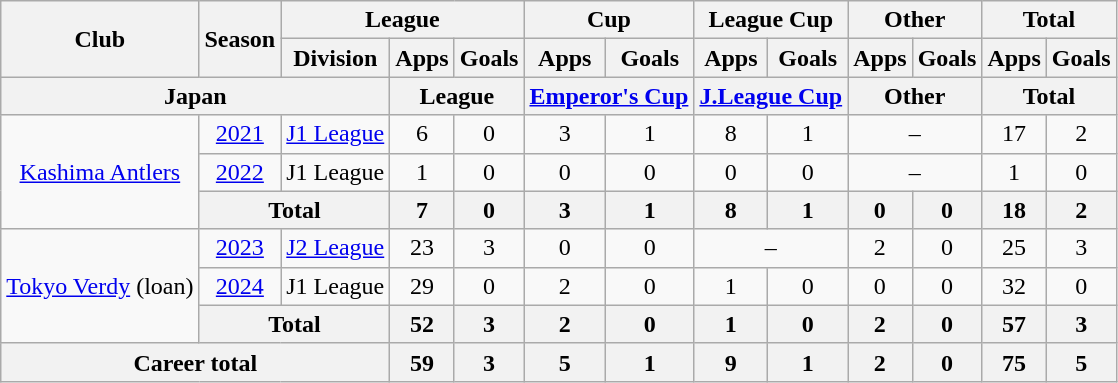<table class="wikitable" style="text-align:center;">
<tr>
<th rowspan=2>Club</th>
<th rowspan=2>Season</th>
<th colspan=3>League</th>
<th colspan=2>Cup</th>
<th colspan=2>League Cup</th>
<th colspan=2>Other</th>
<th colspan=2>Total</th>
</tr>
<tr>
<th>Division</th>
<th>Apps</th>
<th>Goals</th>
<th>Apps</th>
<th>Goals</th>
<th>Apps</th>
<th>Goals</th>
<th>Apps</th>
<th>Goals</th>
<th>Apps</th>
<th>Goals</th>
</tr>
<tr>
<th colspan=3>Japan</th>
<th colspan=2>League</th>
<th colspan=2><a href='#'>Emperor's Cup</a></th>
<th colspan=2><a href='#'>J.League Cup</a></th>
<th colspan=2>Other</th>
<th colspan=2>Total</th>
</tr>
<tr>
<td rowspan="3"><a href='#'>Kashima Antlers</a></td>
<td><a href='#'>2021</a></td>
<td><a href='#'>J1 League</a></td>
<td>6</td>
<td>0</td>
<td>3</td>
<td>1</td>
<td>8</td>
<td>1</td>
<td colspan="2">–</td>
<td>17</td>
<td>2</td>
</tr>
<tr>
<td><a href='#'>2022</a></td>
<td>J1 League</td>
<td>1</td>
<td>0</td>
<td>0</td>
<td>0</td>
<td>0</td>
<td>0</td>
<td colspan="2">–</td>
<td>1</td>
<td>0</td>
</tr>
<tr>
<th colspan="2">Total</th>
<th>7</th>
<th>0</th>
<th>3</th>
<th>1</th>
<th>8</th>
<th>1</th>
<th>0</th>
<th>0</th>
<th>18</th>
<th>2</th>
</tr>
<tr>
<td rowspan="3"><a href='#'>Tokyo Verdy</a> (loan)</td>
<td><a href='#'>2023</a></td>
<td><a href='#'>J2 League</a></td>
<td>23</td>
<td>3</td>
<td>0</td>
<td>0</td>
<td colspan="2">–</td>
<td>2</td>
<td>0</td>
<td>25</td>
<td>3</td>
</tr>
<tr>
<td><a href='#'>2024</a></td>
<td>J1 League</td>
<td>29</td>
<td>0</td>
<td>2</td>
<td>0</td>
<td>1</td>
<td>0</td>
<td>0</td>
<td>0</td>
<td>32</td>
<td>0</td>
</tr>
<tr>
<th colspan="2">Total</th>
<th>52</th>
<th>3</th>
<th>2</th>
<th>0</th>
<th>1</th>
<th>0</th>
<th>2</th>
<th>0</th>
<th>57</th>
<th>3</th>
</tr>
<tr>
<th colspan=3>Career total</th>
<th>59</th>
<th>3</th>
<th>5</th>
<th>1</th>
<th>9</th>
<th>1</th>
<th>2</th>
<th>0</th>
<th>75</th>
<th>5</th>
</tr>
</table>
